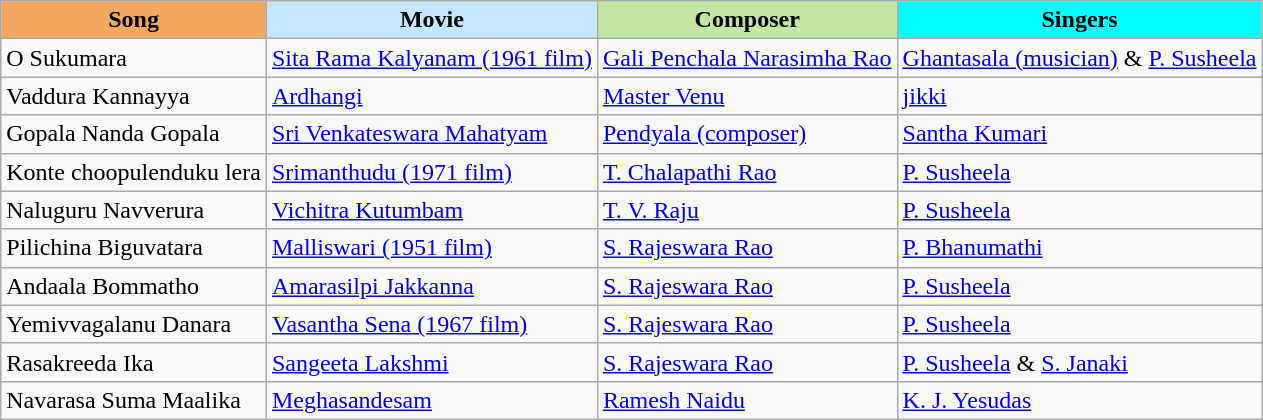<table class="wikitable sortable">
<tr>
<th style="background:#f4a860">Song</th>
<th style="background:#c2e7ff">Movie</th>
<th style="background:#c2e7a3">Composer</th>
<th style="background:#00ffff">Singers</th>
</tr>
<tr>
<td>O Sukumara</td>
<td><a href='#'>Sita Rama Kalyanam (1961 film)</a></td>
<td><a href='#'>Gali Penchala Narasimha Rao</a></td>
<td><a href='#'>Ghantasala (musician)</a> & <a href='#'>P. Susheela</a></td>
</tr>
<tr>
<td>Vaddura Kannayya</td>
<td><a href='#'>Ardhangi</a></td>
<td><a href='#'>Master Venu</a></td>
<td><a href='#'>jikki</a></td>
</tr>
<tr>
<td>Gopala Nanda Gopala</td>
<td><a href='#'>Sri Venkateswara Mahatyam</a></td>
<td><a href='#'>Pendyala (composer)</a></td>
<td><a href='#'>Santha Kumari</a></td>
</tr>
<tr>
<td>Konte choopulenduku lera</td>
<td><a href='#'>Srimanthudu (1971 film)</a></td>
<td><a href='#'>T. Chalapathi Rao</a></td>
<td><a href='#'>P. Susheela</a></td>
</tr>
<tr>
<td>Naluguru Navverura</td>
<td><a href='#'>Vichitra Kutumbam</a></td>
<td><a href='#'>T. V. Raju</a></td>
<td><a href='#'>P. Susheela</a></td>
</tr>
<tr>
<td>Pilichina Biguvatara</td>
<td><a href='#'>Malliswari (1951 film)</a></td>
<td><a href='#'>S. Rajeswara Rao</a></td>
<td><a href='#'>P. Bhanumathi</a></td>
</tr>
<tr>
<td>Andaala Bommatho</td>
<td><a href='#'>Amarasilpi Jakkanna</a></td>
<td><a href='#'>S. Rajeswara Rao</a></td>
<td><a href='#'>P. Susheela</a></td>
</tr>
<tr>
<td>Yemivvagalanu Danara</td>
<td><a href='#'>Vasantha Sena (1967 film)</a></td>
<td><a href='#'>S. Rajeswara Rao</a></td>
<td><a href='#'>P. Susheela</a></td>
</tr>
<tr>
<td>Rasakreeda Ika</td>
<td><a href='#'>Sangeeta Lakshmi</a></td>
<td><a href='#'>S. Rajeswara Rao</a></td>
<td><a href='#'>P. Susheela</a> & <a href='#'>S. Janaki</a></td>
</tr>
<tr>
<td>Navarasa Suma Maalika</td>
<td><a href='#'>Meghasandesam</a></td>
<td><a href='#'>Ramesh Naidu</a></td>
<td><a href='#'>K. J. Yesudas</a></td>
</tr>
</table>
